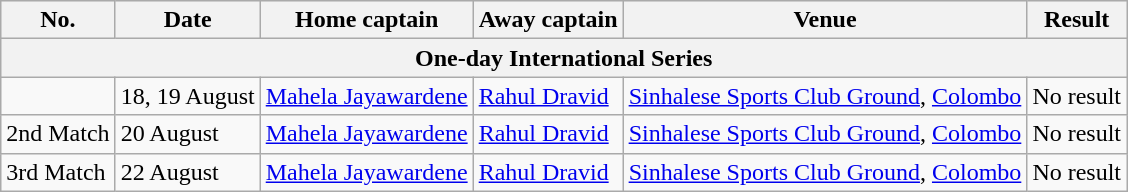<table class="wikitable">
<tr style="background:#efefef;">
<th>No.</th>
<th>Date</th>
<th>Home captain</th>
<th>Away captain</th>
<th>Venue</th>
<th>Result</th>
</tr>
<tr>
<th colspan="8">One-day International Series</th>
</tr>
<tr>
<td></td>
<td>18, 19 August</td>
<td><a href='#'>Mahela Jayawardene</a></td>
<td><a href='#'>Rahul Dravid</a></td>
<td><a href='#'>Sinhalese Sports Club Ground</a>, <a href='#'>Colombo</a></td>
<td>No result</td>
</tr>
<tr>
<td>2nd Match</td>
<td>20 August</td>
<td><a href='#'>Mahela Jayawardene</a></td>
<td><a href='#'>Rahul Dravid</a></td>
<td><a href='#'>Sinhalese Sports Club Ground</a>, <a href='#'>Colombo</a></td>
<td>No result</td>
</tr>
<tr>
<td>3rd Match</td>
<td>22 August</td>
<td><a href='#'>Mahela Jayawardene</a></td>
<td><a href='#'>Rahul Dravid</a></td>
<td><a href='#'>Sinhalese Sports Club Ground</a>, <a href='#'>Colombo</a></td>
<td>No result</td>
</tr>
</table>
